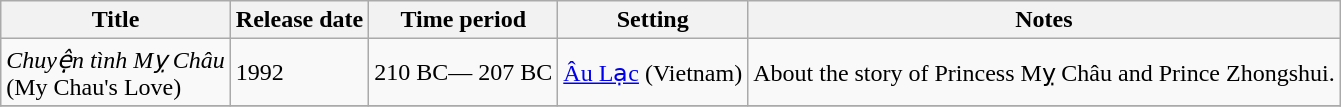<table class="wikitable sortable" border="1">
<tr>
<th scope="col">Title</th>
<th scope="col">Release date</th>
<th scope="col">Time period</th>
<th scope="col">Setting</th>
<th scope="col" class="unsortable">Notes</th>
</tr>
<tr>
<td><em>Chuyện tình Mỵ Châu</em><br>(My Chau's Love)</td>
<td>1992</td>
<td>210 BC— 207 BC</td>
<td><a href='#'>Âu Lạc</a> (Vietnam)</td>
<td>About the story of Princess Mỵ Châu and Prince Zhongshui.</td>
</tr>
<tr>
</tr>
</table>
